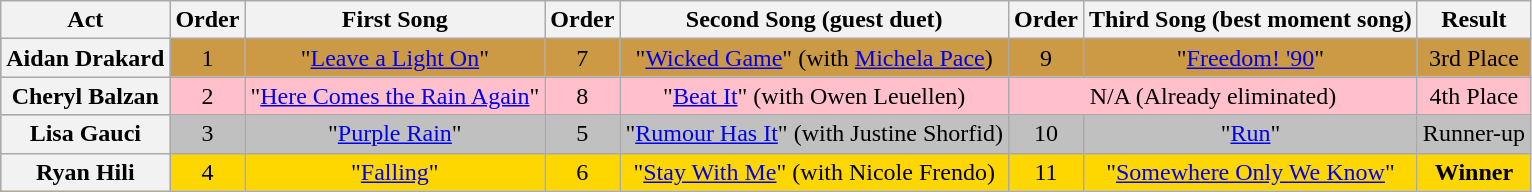<table class="wikitable plainrowheaders" style="text-align:center;">
<tr>
<th>Act</th>
<th>Order</th>
<th>First Song</th>
<th>Order</th>
<th>Second Song (guest duet)</th>
<th>Order</th>
<th>Third Song (best moment song)</th>
<th>Result</th>
</tr>
<tr style="background:#c94">
<th scope="row">Aidan Drakard</th>
<td>1</td>
<td>"<a href='#'>Leave a Light On</a>"</td>
<td>7</td>
<td>"<a href='#'>Wicked Game</a>" (with <a href='#'>Michela Pace</a>)</td>
<td>9</td>
<td>"<a href='#'>Freedom! '90</a>"</td>
<td>3rd Place</td>
</tr>
<tr style="background:pink">
<th scope="row">Cheryl Balzan</th>
<td>2</td>
<td>"<a href='#'>Here Comes the Rain Again</a>"</td>
<td>8</td>
<td>"<a href='#'>Beat It</a>" (with Owen Leuellen)</td>
<td colspan="2">N/A (Already eliminated)</td>
<td>4th Place</td>
</tr>
<tr style="background:silver">
<th scope="row">Lisa Gauci</th>
<td>3</td>
<td>"<a href='#'>Purple Rain</a>"</td>
<td>5</td>
<td>"<a href='#'>Rumour Has It</a>" (with Justine Shorfid)</td>
<td>10</td>
<td>"<a href='#'>Run</a>"</td>
<td>Runner-up</td>
</tr>
<tr style="background:gold">
<th scope="row">Ryan Hili</th>
<td>4</td>
<td>"<a href='#'>Falling</a>"</td>
<td>6</td>
<td>"<a href='#'>Stay With Me</a>" (with Nicole Frendo)</td>
<td>11</td>
<td>"<a href='#'>Somewhere Only We Know</a>"</td>
<td><strong>Winner</strong></td>
</tr>
</table>
